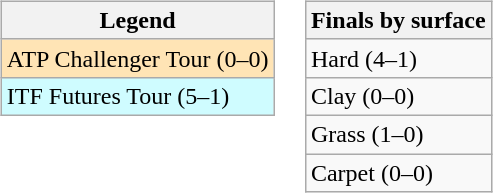<table>
<tr valign=top>
<td><br><table class=wikitable>
<tr>
<th>Legend</th>
</tr>
<tr bgcolor=moccasin>
<td>ATP Challenger Tour (0–0)</td>
</tr>
<tr bgcolor=cffcff>
<td>ITF Futures Tour (5–1)</td>
</tr>
</table>
</td>
<td><br><table class=wikitable>
<tr>
<th>Finals by surface</th>
</tr>
<tr>
<td>Hard (4–1)</td>
</tr>
<tr>
<td>Clay (0–0)</td>
</tr>
<tr>
<td>Grass (1–0)</td>
</tr>
<tr>
<td>Carpet (0–0)</td>
</tr>
</table>
</td>
</tr>
</table>
